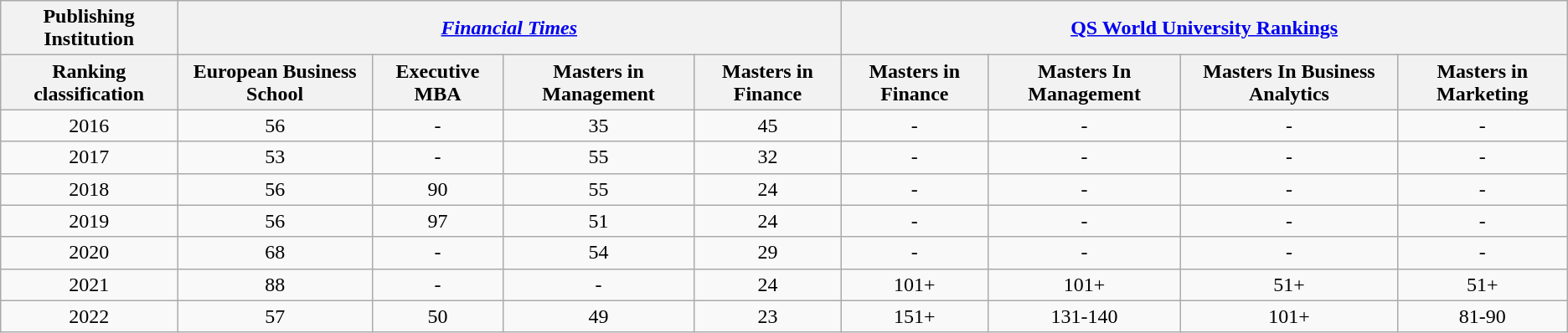<table class="wikitable" border="1">
<tr>
<th>Publishing Institution</th>
<th colspan=4><em><a href='#'>Financial Times</a></em></th>
<th colspan=4><a href='#'>QS World University Rankings</a></th>
</tr>
<tr>
<th>Ranking classification</th>
<th>European Business School</th>
<th>Executive MBA</th>
<th>Masters in Management</th>
<th>Masters in Finance</th>
<th>Masters in Finance</th>
<th>Masters In Management</th>
<th>Masters In Business Analytics</th>
<th>Masters in Marketing</th>
</tr>
<tr style="text-align:center">
<td>2016</td>
<td>56</td>
<td>-</td>
<td>35</td>
<td>45</td>
<td>-</td>
<td>-</td>
<td>-</td>
<td>-</td>
</tr>
<tr style="text-align:center">
<td>2017</td>
<td>53</td>
<td>-</td>
<td>55</td>
<td>32</td>
<td>-</td>
<td>-</td>
<td>-</td>
<td>-</td>
</tr>
<tr style="text-align:center">
<td>2018</td>
<td>56</td>
<td>90</td>
<td>55</td>
<td>24</td>
<td>-</td>
<td>-</td>
<td>-</td>
<td>-</td>
</tr>
<tr style="text-align:center">
<td>2019</td>
<td>56</td>
<td>97</td>
<td>51</td>
<td>24</td>
<td>-</td>
<td>-</td>
<td>-</td>
<td>-</td>
</tr>
<tr style="text-align:center">
<td>2020</td>
<td>68</td>
<td>-</td>
<td>54</td>
<td>29</td>
<td>-</td>
<td>-</td>
<td>-</td>
<td>-</td>
</tr>
<tr style="text-align:center">
<td>2021</td>
<td>88</td>
<td>-</td>
<td>-</td>
<td>24</td>
<td>101+</td>
<td>101+</td>
<td>51+</td>
<td>51+</td>
</tr>
<tr style="text-align:center">
<td>2022</td>
<td>57</td>
<td>50</td>
<td>49</td>
<td>23</td>
<td>151+</td>
<td>131-140</td>
<td>101+</td>
<td>81-90</td>
</tr>
</table>
